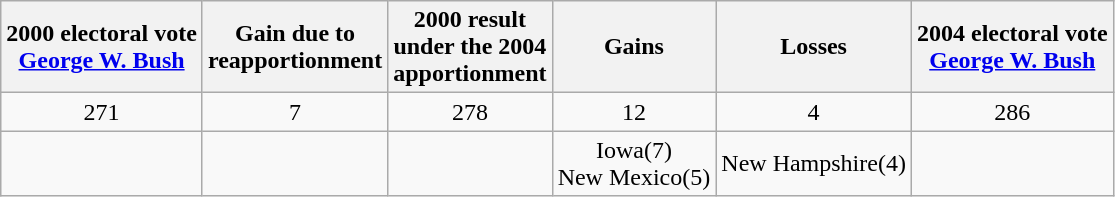<table class="wikitable" style="text-align:center">
<tr>
<th>2000 electoral vote<br><a href='#'>George W. Bush</a></th>
<th>Gain due to<br>reapportionment</th>
<th>2000 result<br>under the 2004<br>apportionment</th>
<th>Gains</th>
<th>Losses</th>
<th>2004 electoral vote<br><a href='#'>George W. Bush</a></th>
</tr>
<tr>
<td>271</td>
<td> 7</td>
<td>278</td>
<td> 12</td>
<td> 4</td>
<td>286</td>
</tr>
<tr>
<td></td>
<td></td>
<td></td>
<td>Iowa(7)<br>New Mexico(5)</td>
<td>New Hampshire(4)</td>
<td></td>
</tr>
</table>
